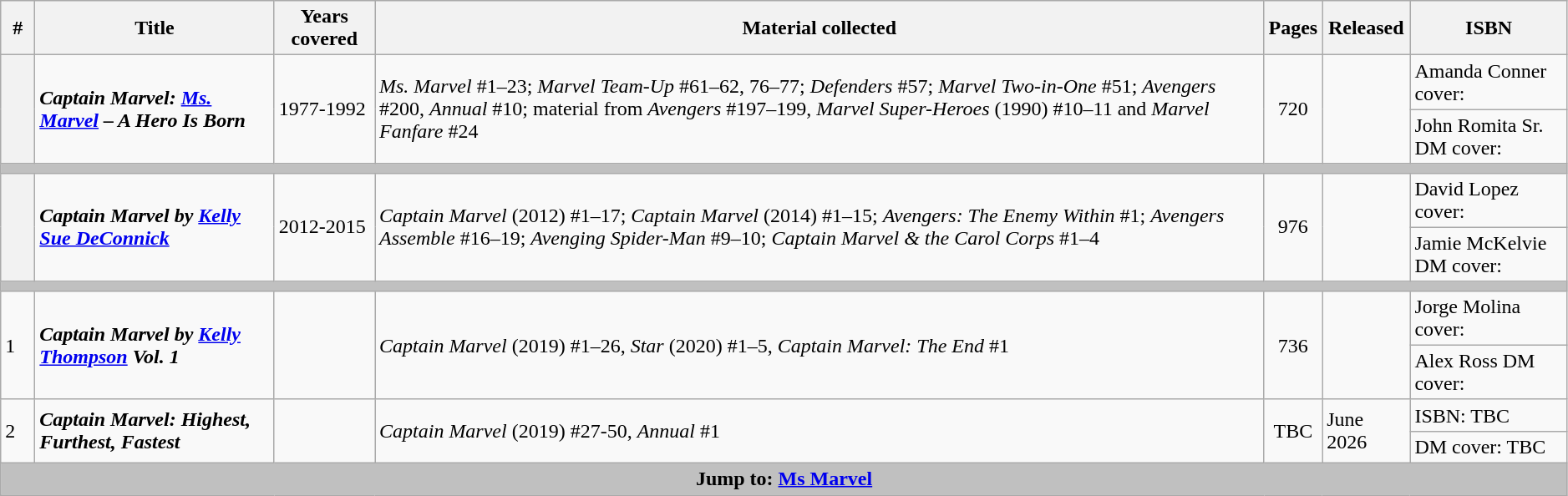<table class="wikitable sortable" width="99%">
<tr>
<th class="unsortable" width="20px">#</th>
<th>Title</th>
<th>Years covered</th>
<th class="unsortable">Material collected</th>
<th>Pages</th>
<th>Released</th>
<th class="unsortable">ISBN</th>
</tr>
<tr>
<th rowspan="2" style="background-color: light grey;"></th>
<td rowspan="2"><strong><em>Captain Marvel: <a href='#'>Ms. Marvel</a> – A Hero Is Born</em></strong></td>
<td rowspan="2">1977-1992</td>
<td rowspan="2"><em>Ms. Marvel</em> #1–23; <em>Marvel Team-Up</em> #61–62, 76–77; <em>Defenders</em> #57; <em>Marvel Two-in-One</em> #51; <em>Avengers</em> #200, <em>Annual</em> #10; material from <em>Avengers</em> #197–199, <em>Marvel Super-Heroes</em> (1990) #10–11 and <em>Marvel Fanfare</em> #24</td>
<td rowspan="2" style="text-align: center;">720</td>
<td rowspan="2"></td>
<td>Amanda Conner cover: </td>
</tr>
<tr>
<td>John Romita Sr. DM cover: </td>
</tr>
<tr>
<th colspan="7" style="background-color: silver;"></th>
</tr>
<tr>
<th rowspan="2" style="background-color: light grey;"></th>
<td rowspan="2"><strong><em>Captain Marvel by <a href='#'>Kelly Sue DeConnick</a></em></strong></td>
<td rowspan="2">2012-2015</td>
<td rowspan="2"><em>Captain Marvel</em> (2012) #1–17; <em>Captain Marvel</em> (2014) #1–15; <em>Avengers: The Enemy Within</em> #1; <em>Avengers Assemble</em> #16–19; <em>Avenging Spider-Man</em> #9–10; <em>Captain Marvel & the Carol Corps</em> #1–4</td>
<td rowspan="2" style="text-align: center;">976</td>
<td rowspan="2"></td>
<td>David Lopez cover: </td>
</tr>
<tr>
<td>Jamie McKelvie DM cover: </td>
</tr>
<tr>
<th colspan="7" style="background-color: silver;"></th>
</tr>
<tr>
<td rowspan="2">1</td>
<td rowspan="2"><strong><em>Captain Marvel by <a href='#'>Kelly Thompson</a> Vol. 1</em></strong></td>
<td rowspan="2"></td>
<td rowspan="2"><em>Captain Marvel</em> (2019) #1–26, <em>Star</em> (2020) #1–5, <em>Captain Marvel: The End</em> #1</td>
<td rowspan="2" style="text-align: center;">736</td>
<td rowspan="2"></td>
<td>Jorge Molina cover: </td>
</tr>
<tr>
<td>Alex Ross DM cover: </td>
</tr>
<tr>
<td rowspan="2">2</td>
<td rowspan="2"><strong><em>Captain Marvel: Highest, Furthest, Fastest</em></strong></td>
<td rowspan="2"></td>
<td rowspan="2"><em>Captain Marvel</em> (2019) #27-50, <em>Annual</em> #1</td>
<td rowspan="2" style="text-align: center;">TBC</td>
<td rowspan="2">June 2026</td>
<td>ISBN: TBC</td>
</tr>
<tr>
<td>DM cover: TBC</td>
</tr>
<tr>
<th colspan="7" style="background-color: silver;">Jump to: <a href='#'>Ms Marvel</a></th>
</tr>
</table>
